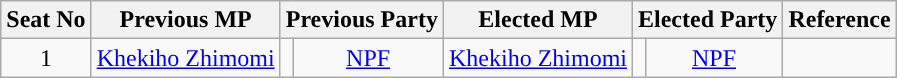<table class="wikitable">
<tr>
<th>Seat No</th>
<th>Previous MP</th>
<th colspan=2>Previous Party</th>
<th>Elected MP</th>
<th colspan=2>Elected Party</th>
<th>Reference</th>
</tr>
<tr style="text-align:center;">
<td>1</td>
<td><a href='#'>Khekiho Zhimomi</a></td>
<td width="1px"></td>
<td><a href='#'>NPF</a></td>
<td><a href='#'>Khekiho Zhimomi</a></td>
<td width="1px"></td>
<td><a href='#'>NPF</a></td>
<td rowspan=1></td>
</tr>
</table>
